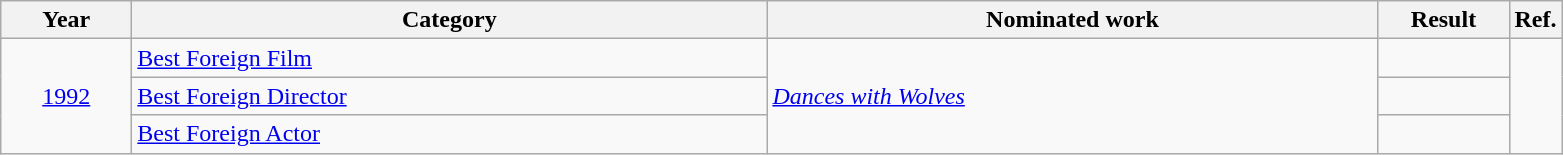<table class=wikitable>
<tr>
<th scope="col" style="width:5em;">Year</th>
<th scope="col" style="width:26em;">Category</th>
<th scope="col" style="width:25em;">Nominated work</th>
<th scope="col" style="width:5em;">Result</th>
<th>Ref.</th>
</tr>
<tr>
<td style="text-align:center;", rowspan="3"><a href='#'>1992</a></td>
<td><a href='#'>Best Foreign Film</a></td>
<td rowspan="3"><em><a href='#'>Dances with Wolves</a></em></td>
<td></td>
<td rowspan="3"></td>
</tr>
<tr>
<td><a href='#'>Best Foreign Director</a></td>
<td></td>
</tr>
<tr>
<td><a href='#'>Best Foreign Actor</a></td>
<td></td>
</tr>
</table>
